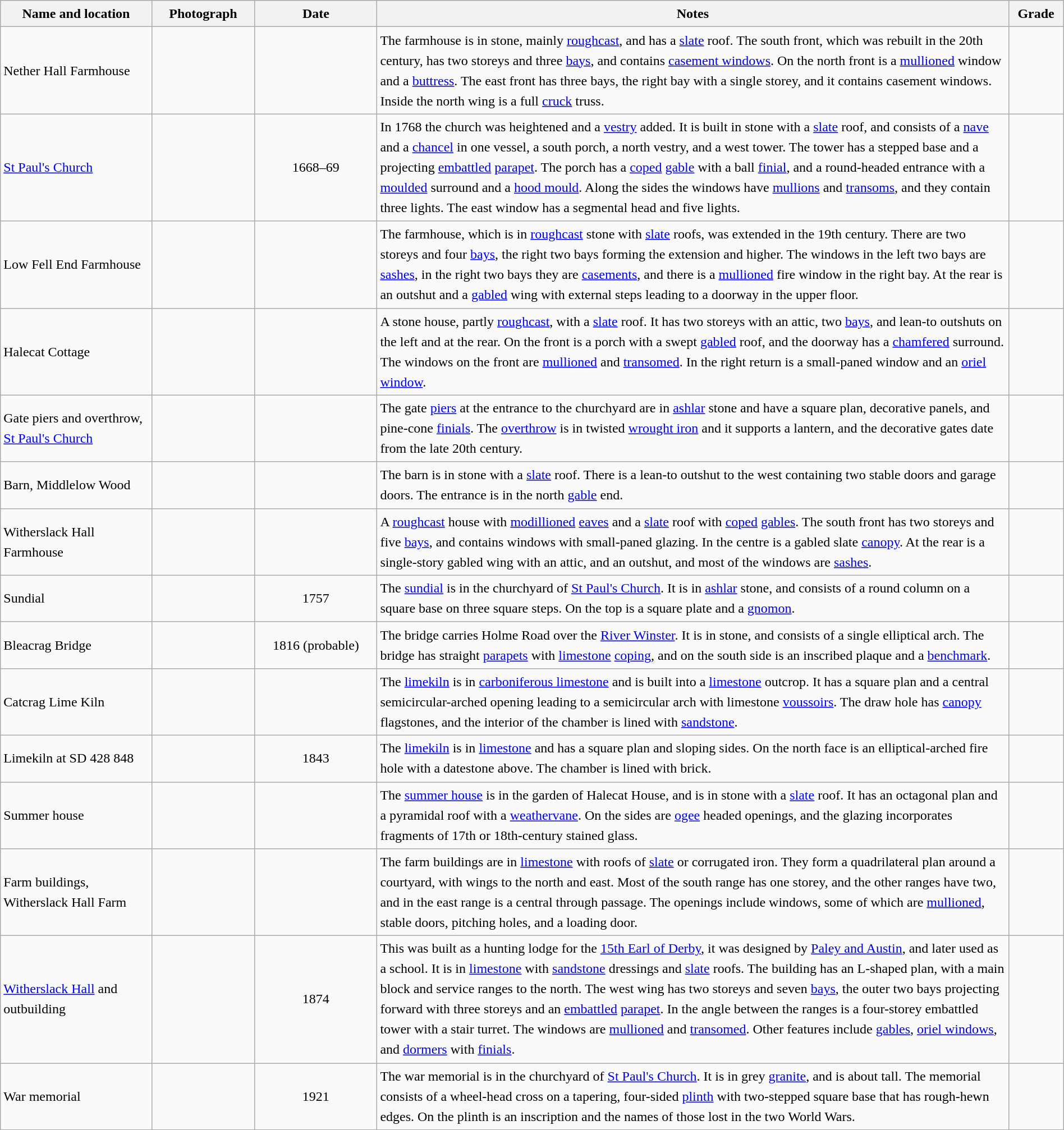<table class="wikitable sortable plainrowheaders" style="width:100%; border:0; text-align:left; line-height:150%;">
<tr>
<th scope="col"  style="width:150px">Name and location</th>
<th scope="col"  style="width:100px" class="unsortable">Photograph</th>
<th scope="col"  style="width:120px">Date</th>
<th scope="col"  style="width:650px" class="unsortable">Notes</th>
<th scope="col"  style="width:50px">Grade</th>
</tr>
<tr>
<td>Nether Hall Farmhouse<br><small></small></td>
<td></td>
<td align="center"></td>
<td>The farmhouse is in stone, mainly <a href='#'>roughcast</a>, and has a <a href='#'>slate</a> roof.  The south front, which was rebuilt in the 20th century, has two storeys and three <a href='#'>bays</a>, and contains <a href='#'>casement windows</a>.  On the north front is a <a href='#'>mullioned</a> window and a <a href='#'>buttress</a>.  The east front has three bays, the right bay with a single storey, and it contains casement windows.  Inside the north wing is a full <a href='#'>cruck</a> truss.</td>
<td align="center" ></td>
</tr>
<tr>
<td><a href='#'>St Paul's Church</a><br><small></small></td>
<td></td>
<td align="center">1668–69</td>
<td>In 1768 the church was heightened and a <a href='#'>vestry</a> added.  It is built in stone with a <a href='#'>slate</a> roof, and consists of a <a href='#'>nave</a> and a <a href='#'>chancel</a> in one vessel, a south porch, a north vestry, and a west tower.  The tower has a stepped base and a projecting <a href='#'>embattled</a> <a href='#'>parapet</a>.  The porch has a <a href='#'>coped</a> <a href='#'>gable</a> with a ball <a href='#'>finial</a>, and a round-headed entrance with a <a href='#'>moulded</a> surround and a <a href='#'>hood mould</a>.  Along the sides the windows have <a href='#'>mullions</a> and <a href='#'>transoms</a>, and they contain three lights.  The east window has a segmental head and five lights.</td>
<td align="center" ></td>
</tr>
<tr>
<td>Low Fell End Farmhouse<br><small></small></td>
<td></td>
<td align="center"></td>
<td>The farmhouse, which is in <a href='#'>roughcast</a> stone with <a href='#'>slate</a> roofs, was extended in the 19th century.  There are two storeys and four <a href='#'>bays</a>, the right two bays forming the extension and higher.  The windows in the left two bays are <a href='#'>sashes</a>, in the right two bays they are <a href='#'>casements</a>, and there is a <a href='#'>mullioned</a> fire window in the right bay.  At the rear is an outshut and a <a href='#'>gabled</a> wing with external steps leading to a doorway in the upper floor.</td>
<td align="center" ></td>
</tr>
<tr>
<td>Halecat Cottage<br><small></small></td>
<td></td>
<td align="center"></td>
<td>A stone house, partly <a href='#'>roughcast</a>, with a <a href='#'>slate</a> roof.  It has two storeys with an attic, two <a href='#'>bays</a>, and lean-to outshuts on the left and at the rear.  On the front is a porch with a swept <a href='#'>gabled</a> roof, and the doorway has a <a href='#'>chamfered</a> surround.  The windows on the front are <a href='#'>mullioned</a> and <a href='#'>transomed</a>.  In the right return is a small-paned window and an <a href='#'>oriel window</a>.</td>
<td align="center" ></td>
</tr>
<tr>
<td>Gate piers and overthrow,<br><a href='#'>St Paul's Church</a><br><small></small></td>
<td></td>
<td align="center"></td>
<td>The gate <a href='#'>piers</a> at the entrance to the churchyard are in <a href='#'>ashlar</a> stone and have a square plan, decorative panels, and pine-cone <a href='#'>finials</a>.  The <a href='#'>overthrow</a> is in twisted <a href='#'>wrought iron</a> and it supports a lantern, and the decorative gates date from the late 20th century.</td>
<td align="center" ></td>
</tr>
<tr>
<td>Barn, Middlelow Wood<br><small></small></td>
<td></td>
<td align="center"></td>
<td>The barn is in stone with a <a href='#'>slate</a> roof.  There is a lean-to outshut to the west containing two stable doors and garage doors.  The entrance is in the north <a href='#'>gable</a> end.</td>
<td align="center" ></td>
</tr>
<tr>
<td>Witherslack Hall Farmhouse<br><small></small></td>
<td></td>
<td align="center"></td>
<td>A <a href='#'>roughcast</a> house with <a href='#'>modillioned</a> <a href='#'>eaves</a> and a <a href='#'>slate</a> roof with <a href='#'>coped</a> <a href='#'>gables</a>.  The south front has two storeys and five <a href='#'>bays</a>, and contains windows with small-paned glazing.  In the centre is a gabled slate <a href='#'>canopy</a>.  At the rear is a single-story gabled wing with an attic, and an outshut, and most of the windows are <a href='#'>sashes</a>.</td>
<td align="center" ></td>
</tr>
<tr>
<td>Sundial<br><small></small></td>
<td></td>
<td align="center">1757</td>
<td>The <a href='#'>sundial</a> is in the churchyard of <a href='#'>St Paul's Church</a>.  It is in <a href='#'>ashlar</a> stone, and consists of a round column on a square base on three square steps.  On the top is a square plate and a <a href='#'>gnomon</a>.</td>
<td align="center" ></td>
</tr>
<tr>
<td>Bleacrag Bridge<br><small></small></td>
<td></td>
<td align="center">1816 (probable)</td>
<td>The bridge carries Holme Road over the <a href='#'>River Winster</a>.  It is in stone, and consists of a single elliptical arch.  The bridge has straight <a href='#'>parapets</a> with <a href='#'>limestone</a> <a href='#'>coping</a>, and on the south side is an inscribed plaque and a <a href='#'>benchmark</a>.</td>
<td align="center" ></td>
</tr>
<tr>
<td>Catcrag Lime Kiln<br><small></small></td>
<td></td>
<td align="center"></td>
<td>The <a href='#'>limekiln</a> is in <a href='#'>carboniferous limestone</a> and is built into a <a href='#'>limestone</a> outcrop.  It has a square plan and a central semicircular-arched opening leading to a semicircular arch with limestone <a href='#'>voussoirs</a>.  The draw hole has <a href='#'>canopy</a> flagstones, and the interior of the chamber is lined with <a href='#'>sandstone</a>.</td>
<td align="center" ></td>
</tr>
<tr>
<td>Limekiln at SD 428 848<br><small></small></td>
<td></td>
<td align="center">1843</td>
<td>The <a href='#'>limekiln</a> is in <a href='#'>limestone</a> and has a square plan and sloping sides.  On the north face is an elliptical-arched fire hole with a datestone above.  The chamber is lined with brick.</td>
<td align="center" ></td>
</tr>
<tr>
<td>Summer house<br><small></small></td>
<td></td>
<td align="center"></td>
<td>The <a href='#'>summer house</a> is in the garden of Halecat House, and is in stone with a <a href='#'>slate</a> roof.  It has an octagonal plan and a pyramidal roof with a <a href='#'>weathervane</a>.  On the sides are <a href='#'>ogee</a> headed openings, and the glazing incorporates fragments of 17th or 18th-century stained glass.</td>
<td align="center" ></td>
</tr>
<tr>
<td>Farm buildings,<br>Witherslack Hall Farm<br><small></small></td>
<td></td>
<td align="center"></td>
<td>The farm buildings are in <a href='#'>limestone</a> with roofs of <a href='#'>slate</a> or corrugated iron.  They form a quadrilateral plan around a courtyard, with wings to the north and east.  Most of the south range has one storey, and the other ranges have two, and in the east range is a central through passage.  The openings include windows, some of which are <a href='#'>mullioned</a>, stable doors, pitching holes, and a loading door.</td>
<td align="center" ></td>
</tr>
<tr>
<td><a href='#'>Witherslack Hall</a> and outbuilding<br><small></small></td>
<td></td>
<td align="center">1874</td>
<td>This was built as a hunting lodge for the <a href='#'>15th Earl of Derby</a>, it was designed by <a href='#'>Paley and Austin</a>, and later used as a school.  It is in <a href='#'>limestone</a> with <a href='#'>sandstone</a> dressings and <a href='#'>slate</a> roofs.  The building has an L-shaped plan, with a main block and service ranges to the north.  The west wing has two storeys and seven <a href='#'>bays</a>, the outer two bays projecting forward with three storeys and an <a href='#'>embattled</a> <a href='#'>parapet</a>.  In the angle between the ranges is a four-storey embattled tower with a stair turret.  The windows are <a href='#'>mullioned</a> and <a href='#'>transomed</a>.  Other features include <a href='#'>gables</a>, <a href='#'>oriel windows</a>, and <a href='#'>dormers</a> with <a href='#'>finials</a>.</td>
<td align="center" ></td>
</tr>
<tr>
<td>War memorial<br><small></small></td>
<td></td>
<td align="center">1921</td>
<td>The war memorial is in the churchyard of <a href='#'>St Paul's Church</a>.  It is in grey <a href='#'>granite</a>, and is about  tall.  The memorial consists of a wheel-head cross on a tapering, four-sided <a href='#'>plinth</a> with two-stepped square base that has rough-hewn edges.  On the plinth is an inscription and the names of those lost in the two World Wars.</td>
<td align="center" ></td>
</tr>
<tr>
</tr>
</table>
